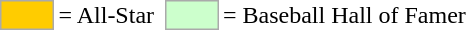<table>
<tr>
<td style="background-color:#FFCC00; border:1px solid #aaaaaa; width:2em;"></td>
<td>= All-Star</td>
<td></td>
<td style="background-color:#CCFFCC; border:1px solid #aaaaaa; width:2em;"></td>
<td>= Baseball Hall of Famer</td>
</tr>
</table>
